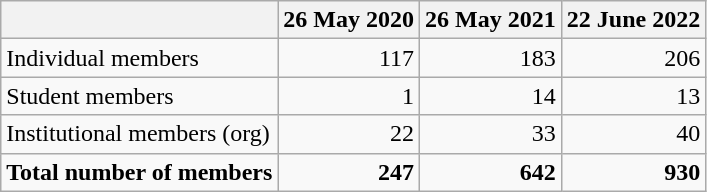<table class="wikitable">
<tr>
<th></th>
<th>26 May 2020</th>
<th>26 May 2021</th>
<th>22 June 2022</th>
</tr>
<tr>
<td>Individual members</td>
<td style="text-align:right;">117</td>
<td style="text-align:right;">183</td>
<td style="text-align:right;">206</td>
</tr>
<tr>
<td>Student members</td>
<td style="text-align:right;">1</td>
<td style="text-align:right;">14</td>
<td style="text-align:right;">13</td>
</tr>
<tr>
<td>Institutional members (org)</td>
<td style="text-align:right;">22</td>
<td style="text-align:right;">33</td>
<td style="text-align:right;">40</td>
</tr>
<tr>
<td><strong>Total number of members</strong></td>
<td style="text-align:right;"><strong>247</strong></td>
<td style="text-align:right;"><strong>642</strong></td>
<td style="text-align:right;"><strong>930</strong></td>
</tr>
</table>
